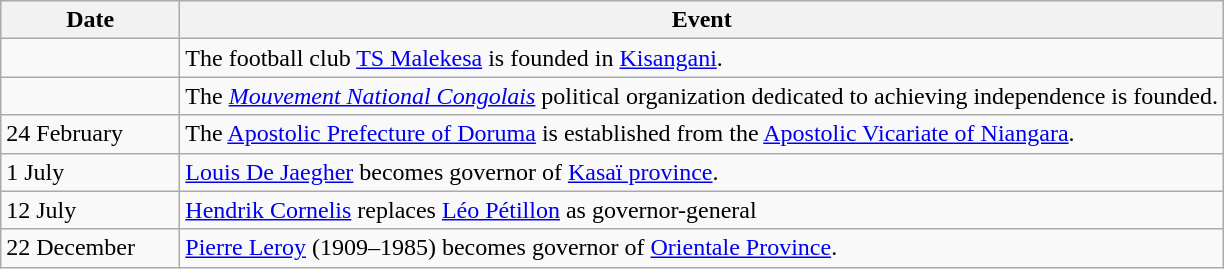<table class=wikitable>
<tr>
<th style="width:7em">Date</th>
<th>Event</th>
</tr>
<tr>
<td></td>
<td>The football club <a href='#'>TS Malekesa</a> is founded in <a href='#'>Kisangani</a>.</td>
</tr>
<tr>
<td></td>
<td>The <em><a href='#'>Mouvement National Congolais</a></em> political organization dedicated to achieving independence is founded.</td>
</tr>
<tr>
<td>24 February</td>
<td>The <a href='#'>Apostolic Prefecture of Doruma</a> is established from the <a href='#'>Apostolic Vicariate of Niangara</a>.</td>
</tr>
<tr>
<td>1 July</td>
<td><a href='#'>Louis De Jaegher</a> becomes governor of <a href='#'>Kasaï province</a>.</td>
</tr>
<tr>
<td>12 July</td>
<td><a href='#'>Hendrik Cornelis</a> replaces <a href='#'>Léo Pétillon</a> as governor-general</td>
</tr>
<tr>
<td>22 December</td>
<td><a href='#'>Pierre Leroy</a> (1909–1985) becomes governor of <a href='#'>Orientale Province</a>.</td>
</tr>
</table>
